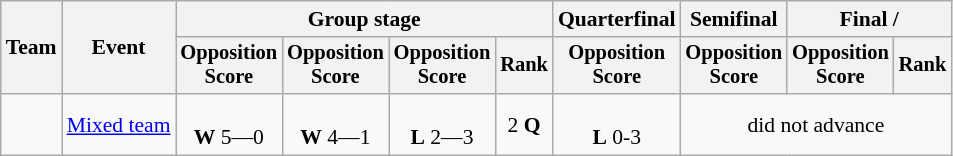<table class=wikitable style=font-size:90%;text-align:center>
<tr>
<th rowspan=2>Team</th>
<th rowspan=2>Event</th>
<th colspan=4>Group stage</th>
<th>Quarterfinal</th>
<th>Semifinal</th>
<th colspan=2>Final / </th>
</tr>
<tr style=font-size:95%>
<th>Opposition<br>Score</th>
<th>Opposition<br>Score</th>
<th>Opposition<br>Score</th>
<th>Rank</th>
<th>Opposition<br>Score</th>
<th>Opposition<br>Score</th>
<th>Opposition<br>Score</th>
<th>Rank</th>
</tr>
<tr>
<td align=left></td>
<td align=left><a href='#'>Mixed team</a></td>
<td><br><strong>W</strong> 5―0</td>
<td><br><strong>W</strong> 4―1</td>
<td><br><strong>L</strong> 2―3</td>
<td>2 <strong>Q</strong></td>
<td><br><strong>L</strong> 0-3</td>
<td colspan=3>did not advance</td>
</tr>
</table>
